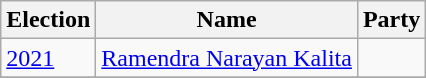<table class="wikitable sortable">
<tr>
<th>Election</th>
<th>Name</th>
<th colspan=2>Party</th>
</tr>
<tr>
<td><a href='#'>2021</a></td>
<td><a href='#'>Ramendra Narayan Kalita</a></td>
<td></td>
</tr>
<tr>
</tr>
</table>
